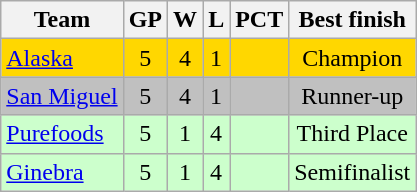<table class="wikitable sortable" style="text-align:center;">
<tr>
<th>Team</th>
<th>GP</th>
<th>W</th>
<th>L</th>
<th>PCT</th>
<th>Best finish</th>
</tr>
<tr bgcolor="gold">
<td align=left><a href='#'>Alaska</a></td>
<td>5</td>
<td>4</td>
<td>1</td>
<td></td>
<td>Champion</td>
</tr>
<tr bgcolor="silver">
<td align=left><a href='#'>San Miguel</a></td>
<td>5</td>
<td>4</td>
<td>1</td>
<td></td>
<td>Runner-up</td>
</tr>
<tr bgcolor="#ccffcc">
<td align=left><a href='#'>Purefoods</a></td>
<td>5</td>
<td>1</td>
<td>4</td>
<td></td>
<td>Third Place</td>
</tr>
<tr bgcolor="#ccffcc">
<td align=left><a href='#'>Ginebra</a></td>
<td>5</td>
<td>1</td>
<td>4</td>
<td></td>
<td>Semifinalist</td>
</tr>
</table>
